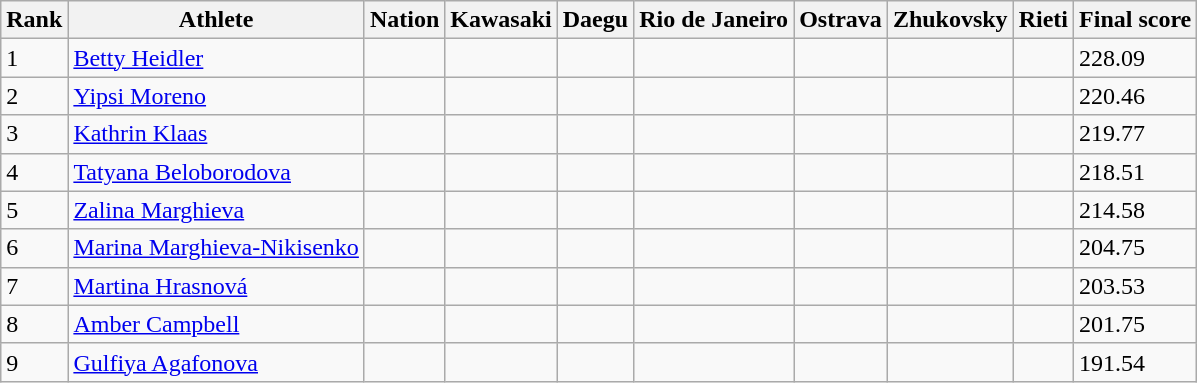<table class=wikitable>
<tr>
<th>Rank</th>
<th>Athlete</th>
<th>Nation</th>
<th>Kawasaki</th>
<th>Daegu</th>
<th>Rio de Janeiro</th>
<th>Ostrava</th>
<th>Zhukovsky</th>
<th>Rieti</th>
<th>Final score</th>
</tr>
<tr>
<td>1</td>
<td><a href='#'>Betty Heidler</a></td>
<td></td>
<td></td>
<td></td>
<td></td>
<td></td>
<td></td>
<td></td>
<td>228.09</td>
</tr>
<tr>
<td>2</td>
<td><a href='#'>Yipsi Moreno</a></td>
<td></td>
<td></td>
<td></td>
<td></td>
<td></td>
<td></td>
<td></td>
<td>220.46</td>
</tr>
<tr>
<td>3</td>
<td><a href='#'>Kathrin Klaas</a></td>
<td></td>
<td></td>
<td></td>
<td></td>
<td></td>
<td></td>
<td></td>
<td>219.77</td>
</tr>
<tr>
<td>4</td>
<td><a href='#'>Tatyana Beloborodova</a></td>
<td></td>
<td></td>
<td></td>
<td></td>
<td></td>
<td></td>
<td></td>
<td>218.51</td>
</tr>
<tr>
<td>5</td>
<td><a href='#'>Zalina Marghieva</a></td>
<td></td>
<td></td>
<td></td>
<td></td>
<td></td>
<td></td>
<td></td>
<td>214.58</td>
</tr>
<tr>
<td>6</td>
<td><a href='#'>Marina Marghieva-Nikisenko</a></td>
<td></td>
<td></td>
<td></td>
<td></td>
<td></td>
<td></td>
<td></td>
<td>204.75</td>
</tr>
<tr>
<td>7</td>
<td><a href='#'>Martina Hrasnová</a></td>
<td></td>
<td></td>
<td></td>
<td></td>
<td></td>
<td></td>
<td></td>
<td>203.53</td>
</tr>
<tr>
<td>8</td>
<td><a href='#'>Amber Campbell</a></td>
<td></td>
<td></td>
<td></td>
<td></td>
<td></td>
<td></td>
<td></td>
<td>201.75</td>
</tr>
<tr>
<td>9</td>
<td><a href='#'>Gulfiya Agafonova</a></td>
<td></td>
<td></td>
<td></td>
<td></td>
<td></td>
<td></td>
<td></td>
<td>191.54</td>
</tr>
</table>
